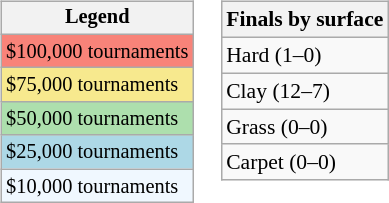<table>
<tr valign=top>
<td><br><table class=wikitable style="font-size:85%">
<tr>
<th>Legend</th>
</tr>
<tr style="background:#f88379;">
<td>$100,000 tournaments</td>
</tr>
<tr style="background:#f7e98e;">
<td>$75,000 tournaments</td>
</tr>
<tr style="background:#addfad;">
<td>$50,000 tournaments</td>
</tr>
<tr style="background:lightblue;">
<td>$25,000 tournaments</td>
</tr>
<tr style="background:#f0f8ff;">
<td>$10,000 tournaments</td>
</tr>
</table>
</td>
<td><br><table class=wikitable style="font-size:90%">
<tr>
<th>Finals by surface</th>
</tr>
<tr>
<td>Hard (1–0)</td>
</tr>
<tr>
<td>Clay (12–7)</td>
</tr>
<tr>
<td>Grass (0–0)</td>
</tr>
<tr>
<td>Carpet (0–0)</td>
</tr>
</table>
</td>
</tr>
</table>
